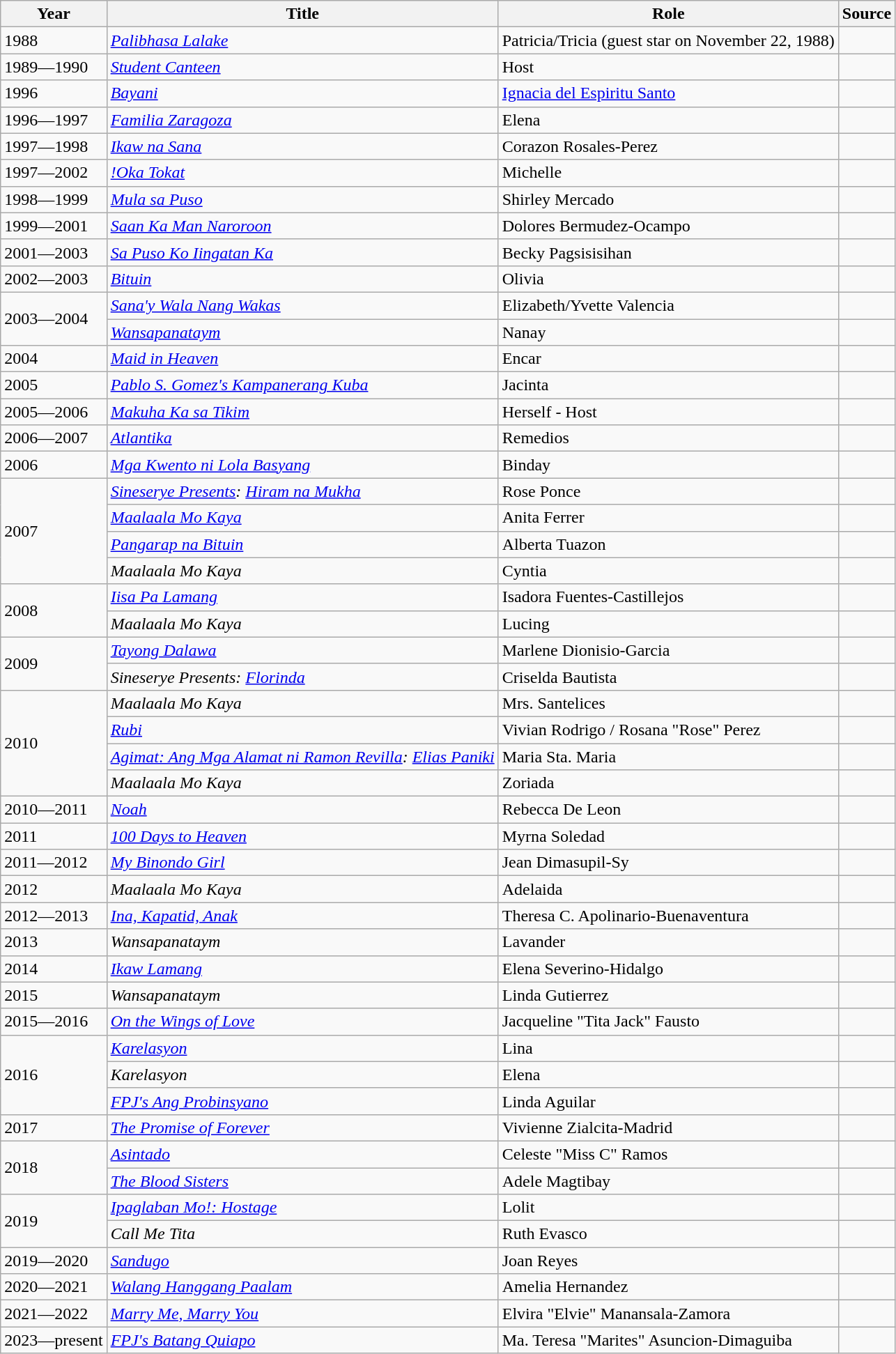<table class="wikitable sortable" >
<tr>
<th>Year</th>
<th>Title</th>
<th>Role</th>
<th class="unsortable">Source </th>
</tr>
<tr>
<td>1988</td>
<td><em><a href='#'>Palibhasa Lalake</a></em></td>
<td>Patricia/Tricia (guest star on November 22, 1988)</td>
<td></td>
</tr>
<tr>
<td>1989—1990</td>
<td><em><a href='#'>Student Canteen</a></em></td>
<td>Host</td>
<td></td>
</tr>
<tr>
<td>1996</td>
<td><em><a href='#'>Bayani</a></em></td>
<td><a href='#'>Ignacia del Espiritu Santo</a></td>
<td></td>
</tr>
<tr>
<td>1996—1997</td>
<td><em><a href='#'>Familia Zaragoza</a></em></td>
<td>Elena</td>
<td></td>
</tr>
<tr>
<td>1997—1998</td>
<td><em><a href='#'>Ikaw na Sana</a></em></td>
<td>Corazon Rosales-Perez</td>
<td></td>
</tr>
<tr>
<td>1997—2002</td>
<td><em><a href='#'>!Oka Tokat</a></em></td>
<td>Michelle</td>
<td></td>
</tr>
<tr>
<td>1998—1999</td>
<td><em><a href='#'>Mula sa Puso</a></em></td>
<td>Shirley Mercado</td>
<td></td>
</tr>
<tr>
<td>1999—2001</td>
<td><em><a href='#'>Saan Ka Man Naroroon</a></em></td>
<td>Dolores Bermudez-Ocampo</td>
<td></td>
</tr>
<tr>
<td>2001—2003</td>
<td><em><a href='#'>Sa Puso Ko Iingatan Ka</a></em></td>
<td>Becky Pagsisisihan</td>
<td></td>
</tr>
<tr>
<td>2002—2003</td>
<td><em><a href='#'>Bituin</a></em></td>
<td>Olivia</td>
<td></td>
</tr>
<tr>
<td rowspan="2">2003—2004</td>
<td><em><a href='#'>Sana'y Wala Nang Wakas</a></em></td>
<td>Elizabeth/Yvette Valencia</td>
<td></td>
</tr>
<tr>
<td><em><a href='#'>Wansapanataym</a></em></td>
<td>Nanay</td>
<td></td>
</tr>
<tr>
<td>2004</td>
<td><em><a href='#'>Maid in Heaven</a></em></td>
<td>Encar</td>
<td></td>
</tr>
<tr>
<td>2005</td>
<td><em><a href='#'> Pablo S. Gomez's Kampanerang Kuba</a></em></td>
<td>Jacinta</td>
<td></td>
</tr>
<tr>
<td>2005—2006</td>
<td><em><a href='#'>Makuha Ka sa Tikim</a></em></td>
<td>Herself - Host</td>
<td></td>
</tr>
<tr>
<td>2006—2007</td>
<td><em><a href='#'>Atlantika</a></em></td>
<td>Remedios</td>
<td></td>
</tr>
<tr>
<td>2006</td>
<td><em><a href='#'>Mga Kwento ni Lola Basyang</a></em></td>
<td>Binday</td>
<td></td>
</tr>
<tr>
<td rowspan="4">2007</td>
<td><em><a href='#'>Sineserye Presents</a>: <a href='#'> Hiram na Mukha</a></em></td>
<td>Rose Ponce</td>
<td></td>
</tr>
<tr>
<td><em><a href='#'>Maalaala Mo Kaya</a></em></td>
<td>Anita Ferrer</td>
<td></td>
</tr>
<tr>
<td><em><a href='#'>Pangarap na Bituin</a></em></td>
<td>Alberta Tuazon</td>
<td></td>
</tr>
<tr>
<td><em>Maalaala Mo Kaya</em></td>
<td>Cyntia</td>
<td></td>
</tr>
<tr>
<td rowspan="2">2008</td>
<td><em><a href='#'>Iisa Pa Lamang</a></em></td>
<td>Isadora Fuentes-Castillejos</td>
<td></td>
</tr>
<tr>
<td><em>Maalaala Mo Kaya</em></td>
<td>Lucing</td>
<td></td>
</tr>
<tr>
<td rowspan="2">2009</td>
<td><em><a href='#'>Tayong Dalawa</a></em></td>
<td>Marlene Dionisio-Garcia</td>
<td></td>
</tr>
<tr>
<td><em>Sineserye Presents: <a href='#'> Florinda</a></em></td>
<td>Criselda Bautista</td>
<td></td>
</tr>
<tr>
<td rowspan="4">2010</td>
<td><em>Maalaala Mo Kaya</em></td>
<td>Mrs. Santelices</td>
<td></td>
</tr>
<tr>
<td><em><a href='#'> Rubi</a></em></td>
<td>Vivian Rodrigo / Rosana "Rose" Perez</td>
<td></td>
</tr>
<tr>
<td><em><a href='#'>Agimat: Ang Mga Alamat ni Ramon Revilla</a>: <a href='#'>Elias Paniki</a></em></td>
<td>Maria Sta. Maria</td>
<td></td>
</tr>
<tr>
<td><em>Maalaala Mo Kaya</em></td>
<td>Zoriada</td>
<td></td>
</tr>
<tr>
<td>2010—2011</td>
<td><em><a href='#'> Noah</a></em></td>
<td>Rebecca De Leon</td>
<td></td>
</tr>
<tr>
<td>2011</td>
<td><em><a href='#'>100 Days to Heaven</a></em></td>
<td>Myrna Soledad</td>
<td></td>
</tr>
<tr>
<td>2011—2012</td>
<td><em><a href='#'>My Binondo Girl</a></em></td>
<td>Jean Dimasupil-Sy</td>
<td></td>
</tr>
<tr>
<td>2012</td>
<td><em>Maalaala Mo Kaya</em></td>
<td>Adelaida</td>
<td></td>
</tr>
<tr>
<td>2012—2013</td>
<td><em><a href='#'> Ina, Kapatid, Anak</a></em></td>
<td>Theresa C. Apolinario-Buenaventura</td>
<td></td>
</tr>
<tr>
<td>2013</td>
<td><em>Wansapanataym</em></td>
<td>Lavander</td>
<td></td>
</tr>
<tr>
<td>2014</td>
<td><em><a href='#'>Ikaw Lamang</a></em></td>
<td>Elena Severino-Hidalgo</td>
<td></td>
</tr>
<tr>
<td>2015</td>
<td><em>Wansapanataym</em></td>
<td>Linda Gutierrez</td>
<td></td>
</tr>
<tr>
<td>2015—2016</td>
<td><em><a href='#'> On the Wings of Love</a></em></td>
<td>Jacqueline "Tita Jack" Fausto</td>
<td></td>
</tr>
<tr>
<td rowspan="3">2016</td>
<td><em><a href='#'>Karelasyon</a></em></td>
<td>Lina</td>
<td></td>
</tr>
<tr>
<td><em>Karelasyon</em></td>
<td>Elena</td>
<td></td>
</tr>
<tr>
<td><em><a href='#'>FPJ's Ang Probinsyano</a></em></td>
<td>Linda Aguilar</td>
<td></td>
</tr>
<tr>
<td>2017</td>
<td><em><a href='#'>The Promise of Forever</a></em></td>
<td>Vivienne Zialcita-Madrid</td>
<td></td>
</tr>
<tr>
<td rowspan="2">2018</td>
<td><em><a href='#'>Asintado</a></em></td>
<td>Celeste "Miss C" Ramos</td>
<td></td>
</tr>
<tr>
<td><em><a href='#'>The Blood Sisters</a></em></td>
<td>Adele Magtibay</td>
<td></td>
</tr>
<tr>
<td rowspan="2">2019</td>
<td><em><a href='#'>Ipaglaban Mo!: Hostage</a></em></td>
<td>Lolit</td>
<td></td>
</tr>
<tr>
<td><em>Call Me Tita</em></td>
<td>Ruth Evasco</td>
<td></td>
</tr>
<tr>
<td>2019—2020</td>
<td><em><a href='#'>Sandugo</a></em></td>
<td>Joan Reyes</td>
<td></td>
</tr>
<tr>
<td>2020—2021</td>
<td><em><a href='#'>Walang Hanggang Paalam</a></em></td>
<td>Amelia Hernandez</td>
<td></td>
</tr>
<tr>
<td>2021—2022</td>
<td><em><a href='#'>Marry Me, Marry You</a></em></td>
<td>Elvira "Elvie" Manansala-Zamora</td>
<td></td>
</tr>
<tr>
<td>2023—present</td>
<td><em><a href='#'> FPJ's Batang Quiapo</a></em></td>
<td>Ma. Teresa "Marites" Asuncion-Dimaguiba</td>
<td></td>
</tr>
</table>
